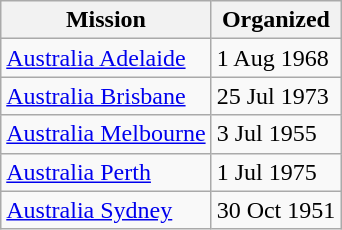<table class="wikitable sortable">
<tr>
<th>Mission</th>
<th data-sort-type=date>Organized</th>
</tr>
<tr>
<td><a href='#'>Australia Adelaide</a></td>
<td>1 Aug 1968</td>
</tr>
<tr>
<td><a href='#'>Australia Brisbane</a></td>
<td>25 Jul 1973</td>
</tr>
<tr>
<td><a href='#'>Australia Melbourne</a></td>
<td>3 Jul 1955</td>
</tr>
<tr>
<td><a href='#'>Australia Perth</a></td>
<td>1 Jul 1975</td>
</tr>
<tr>
<td><a href='#'>Australia Sydney</a></td>
<td>30 Oct 1951</td>
</tr>
</table>
